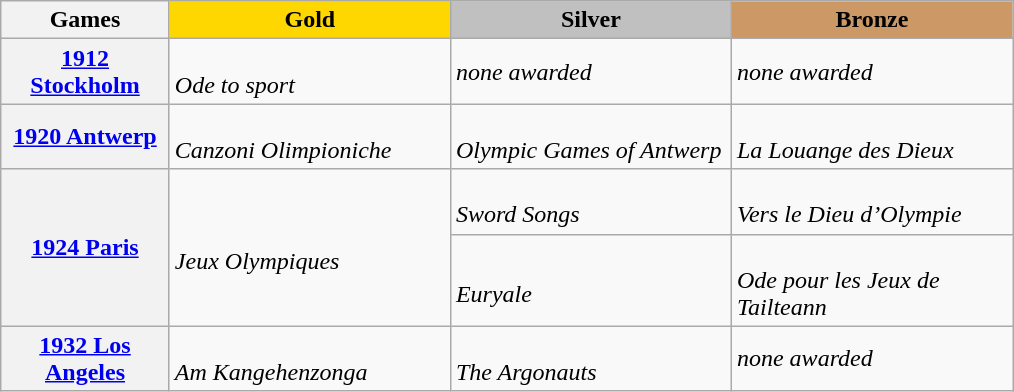<table class="wikitable sortable plainrowheaders">
<tr>
<th scope="col" style="width:105px;">Games</th>
<th scope="col" style="background-color:gold; width:180px;">Gold</th>
<th scope="col" style="background-color:silver; width:180px;">Silver</th>
<th scope="col" style="background-color:#cc9966; width:180px;">Bronze</th>
</tr>
<tr>
<th scope="row"><a href='#'>1912 Stockholm</a></th>
<td><br><em>Ode to sport</em></td>
<td><em>none awarded</em></td>
<td><em>none awarded</em></td>
</tr>
<tr>
<th scope="row"><a href='#'>1920 Antwerp</a></th>
<td><br><em>Canzoni Olimpioniche</em></td>
<td><br><em>Olympic Games of Antwerp</em></td>
<td><br><em>La Louange des Dieux</em></td>
</tr>
<tr>
<th scope="row" rowspan=2><a href='#'>1924 Paris</a></th>
<td rowspan=2><br><em>Jeux Olympiques</em></td>
<td><br><em>Sword Songs</em></td>
<td><br><em>Vers le Dieu d’Olympie</em></td>
</tr>
<tr>
<td><br> <em>Euryale</em></td>
<td><br><em>Ode pour les Jeux de Tailteann</em></td>
</tr>
<tr>
<th scope="row"><a href='#'>1932 Los Angeles</a></th>
<td><br><em>Am Kangehenzonga</em></td>
<td><br><em>The Argonauts</em></td>
<td><em>none awarded</em></td>
</tr>
</table>
